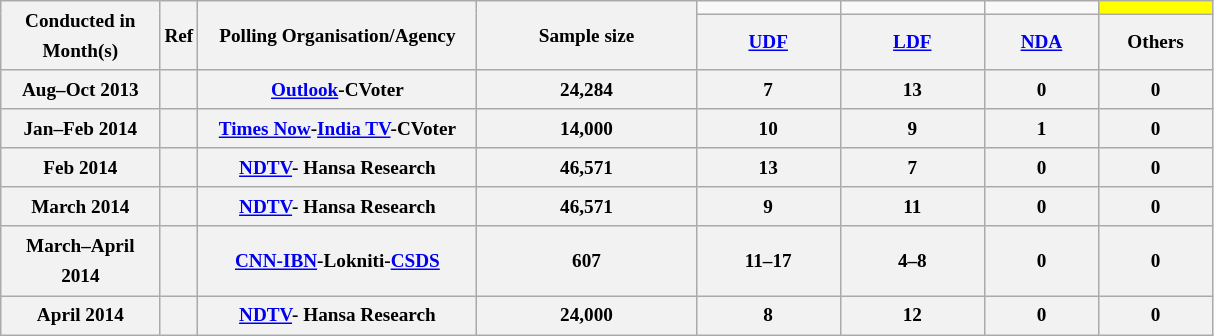<table class="wikitable" style="text-align:center;font-size:80%;line-height:20px;">
<tr>
<th class="wikitable" rowspan="2" width="100px">Conducted in Month(s)</th>
<th class="wikitable" rowspan="2" width="10px">Ref</th>
<th class="wikitable" rowspan="2" width="180px">Polling Organisation/Agency</th>
<th class="wikitable" rowspan="2" width="140px">Sample size</th>
<td bgcolor=></td>
<td bgcolor=></td>
<td bgcolor=></td>
<td style="background:#FFFF00;"></td>
</tr>
<tr>
<th class="wikitable" width="90px"><a href='#'>UDF</a></th>
<th class="wikitable" width="90px"><a href='#'>LDF</a></th>
<th class="wikitable" width="70px"><a href='#'>NDA</a></th>
<th class="wikitable" width="70px">Others</th>
</tr>
<tr class="hintergrundfarbe2" style="text-align:center">
<th>Aug–Oct 2013</th>
<th></th>
<th><a href='#'>Outlook</a>-CVoter</th>
<th>24,284</th>
<th>7</th>
<th>13</th>
<th>0</th>
<th>0</th>
</tr>
<tr class="hintergrundfarbe2" style="text-align:center">
<th>Jan–Feb 2014</th>
<th></th>
<th><a href='#'>Times Now</a>-<a href='#'>India TV</a>-CVoter</th>
<th>14,000</th>
<th>10</th>
<th>9</th>
<th>1</th>
<th>0</th>
</tr>
<tr class="hintergrundfarbe2" style="text-align:center">
<th>Feb 2014</th>
<th></th>
<th><a href='#'>NDTV</a>- Hansa Research</th>
<th>46,571</th>
<th>13</th>
<th>7</th>
<th>0</th>
<th>0</th>
</tr>
<tr class="hintergrundfarbe2" style="text-align:center">
<th>March 2014</th>
<th></th>
<th><a href='#'>NDTV</a>- Hansa Research</th>
<th>46,571</th>
<th>9</th>
<th>11</th>
<th>0</th>
<th>0</th>
</tr>
<tr class="hintergrundfarbe2" style="text-align:center">
<th>March–April 2014</th>
<th></th>
<th><a href='#'>CNN-IBN</a>-Lokniti-<a href='#'>CSDS</a></th>
<th>607</th>
<th>11–17</th>
<th>4–8</th>
<th>0</th>
<th>0</th>
</tr>
<tr class="hintergrundfarbe2" style="text-align:center">
<th>April 2014</th>
<th></th>
<th><a href='#'>NDTV</a>- Hansa Research</th>
<th>24,000</th>
<th>8</th>
<th>12</th>
<th>0</th>
<th>0</th>
</tr>
</table>
